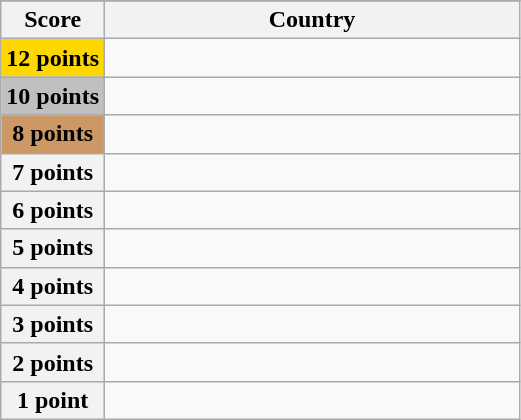<table class="wikitable">
<tr>
</tr>
<tr>
<th scope="col" width="20%">Score</th>
<th scope="col">Country</th>
</tr>
<tr>
<th scope="row" style="background:gold">12 points</th>
<td></td>
</tr>
<tr>
<th scope="row" style="background:silver">10 points</th>
<td></td>
</tr>
<tr>
<th scope="row" style="background:#CC9966">8 points</th>
<td></td>
</tr>
<tr>
<th scope="row">7 points</th>
<td></td>
</tr>
<tr>
<th scope="row">6 points</th>
<td></td>
</tr>
<tr>
<th scope="row">5 points</th>
<td></td>
</tr>
<tr>
<th scope="row">4 points</th>
<td></td>
</tr>
<tr>
<th scope="row">3 points</th>
<td></td>
</tr>
<tr>
<th scope="row">2 points</th>
<td></td>
</tr>
<tr>
<th scope="row">1 point</th>
<td></td>
</tr>
</table>
